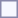<table style="border:1px solid #8888aa; background-color:#f7f8ff; padding:5px; font-size:95%; margin: 0px 12px 12px 0px;">
</table>
